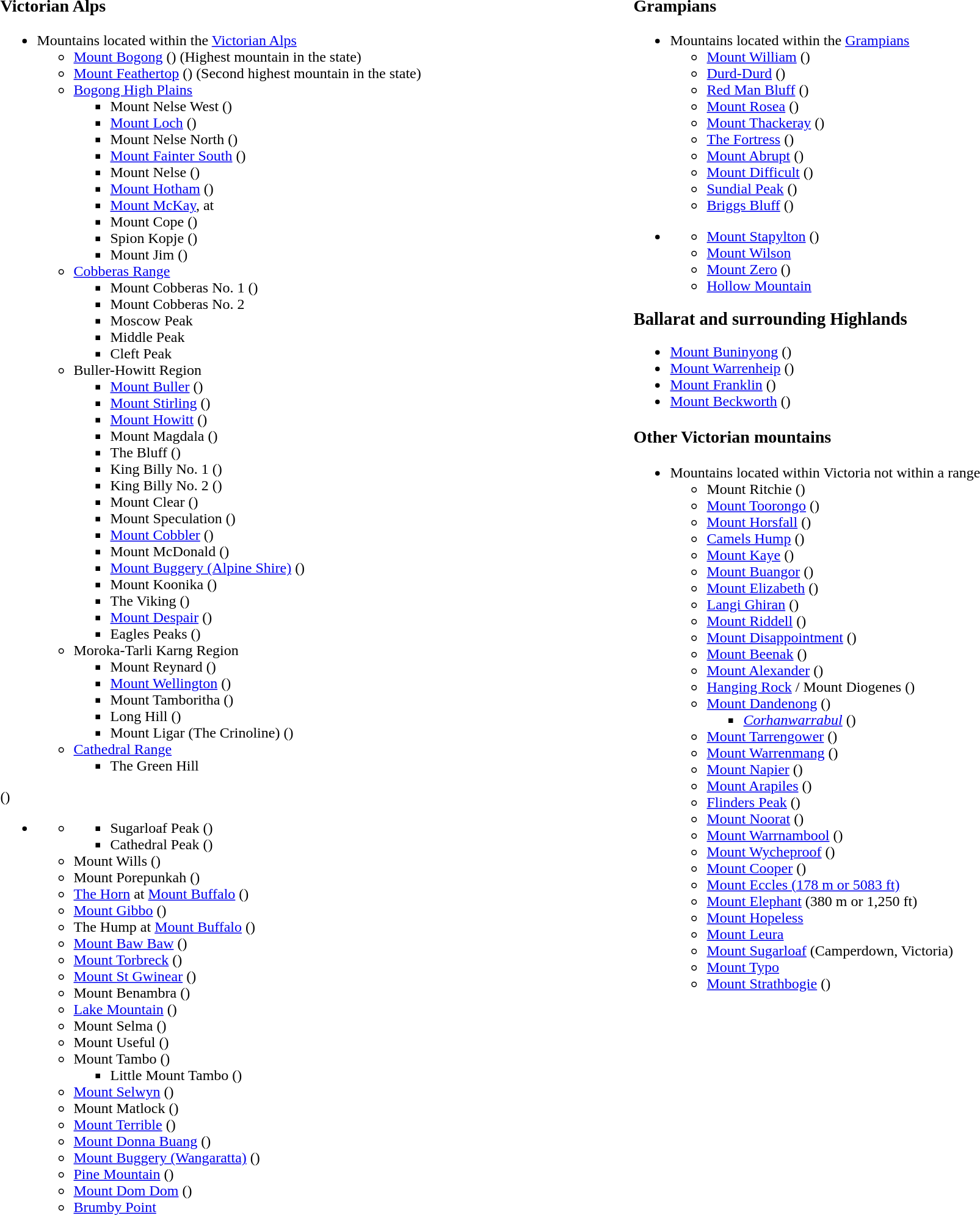<table style="width:100%;">
<tr>
<td style="text-align:left; vertical-align:top;"><br><h3>Victorian Alps</h3>


<ul><li>Mountains located within the <a href='#'>Victorian Alps</a><ul><li><a href='#'>Mount Bogong</a> () (Highest mountain in the state)</li><li><a href='#'>Mount Feathertop</a> () (Second highest mountain in the state)</li><li><a href='#'>Bogong High Plains</a><ul><li>Mount Nelse West ()</li><li><a href='#'>Mount Loch</a> ()</li><li>Mount Nelse North ()</li><li><a href='#'>Mount Fainter South</a> ()</li><li>Mount Nelse ()</li><li><a href='#'>Mount Hotham</a> ()</li><li><a href='#'>Mount McKay</a>, at </li><li>Mount Cope ()</li><li>Spion Kopje ()</li><li>Mount Jim ()</li></ul></li><li><a href='#'>Cobberas Range</a><ul><li>Mount Cobberas No. 1 ()</li><li>Mount Cobberas No. 2</li><li>Moscow Peak</li><li>Middle Peak</li><li>Cleft Peak</li></ul></li><li>Buller-Howitt Region<ul><li><a href='#'>Mount Buller</a> ()</li><li><a href='#'>Mount Stirling</a> ()</li><li><a href='#'>Mount Howitt</a> ()</li><li>Mount Magdala ()</li><li>The Bluff ()</li><li>King Billy No. 1 ()</li><li>King Billy No. 2 ()</li><li>Mount Clear ()</li><li>Mount Speculation ()</li><li><a href='#'>Mount Cobbler</a> ()</li><li>Mount McDonald ()</li><li><a href='#'>Mount Buggery (Alpine Shire)</a> ()</li><li>Mount Koonika ()</li><li>The Viking ()</li><li><a href='#'>Mount Despair</a> ()</li><li>Eagles Peaks ()</li></ul></li><li>Moroka-Tarli Karng Region<ul><li>Mount Reynard ()</li><li><a href='#'>Mount Wellington</a> ()</li><li>Mount Tamboritha ()</li><li>Long Hill ()</li><li>Mount Ligar (The Crinoline) ()</li></ul></li><li><a href='#'>Cathedral Range</a><ul><li>The Green Hill</li></ul></li></ul></li></ul>()<ul><li><ul><li><ul><li>Sugarloaf Peak ()</li><li>Cathedral Peak ()</li></ul></li><li>Mount Wills ()</li><li>Mount Porepunkah ()</li><li><a href='#'>The Horn</a> at <a href='#'>Mount Buffalo</a> ()</li><li><a href='#'>Mount Gibbo</a> ()</li><li>The Hump at <a href='#'>Mount Buffalo</a> ()</li><li><a href='#'>Mount Baw Baw</a> ()</li><li><a href='#'>Mount Torbreck</a> ()</li><li><a href='#'>Mount St Gwinear</a> ()</li><li>Mount Benambra ()</li><li><a href='#'>Lake Mountain</a> ()</li><li>Mount Selma ()</li><li>Mount Useful ()</li><li>Mount Tambo ()<ul><li>Little Mount Tambo ()</li></ul></li><li><a href='#'>Mount Selwyn</a> ()</li><li>Mount Matlock ()</li><li><a href='#'>Mount Terrible</a> ()</li><li><a href='#'>Mount Donna Buang</a> ()</li><li><a href='#'>Mount Buggery (Wangaratta)</a> ()</li><li><a href='#'>Pine Mountain</a> ()</li><li><a href='#'>Mount Dom Dom</a> ()</li><li><a href='#'>Brumby Point</a></li></ul></li></ul></td>
<td style="text-align:left; vertical-align:top;"><br>




<h3>Grampians</h3><ul><li>Mountains located within the <a href='#'>Grampians</a><ul><li><a href='#'>Mount William</a> ()</li><li><a href='#'>Durd-Durd</a> ()</li><li><a href='#'>Red Man Bluff</a> ()</li><li><a href='#'>Mount Rosea</a> ()</li><li><a href='#'>Mount Thackeray</a> ()</li><li><a href='#'>The Fortress</a> ()</li><li><a href='#'>Mount Abrupt</a> ()</li><li><a href='#'>Mount Difficult</a> ()</li><li><a href='#'>Sundial Peak</a> ()</li><li><a href='#'>Briggs Bluff</a> ()</li></ul></li></ul><ul><li><ul><li><a href='#'>Mount Stapylton</a> ()</li><li><a href='#'>Mount Wilson</a></li><li><a href='#'>Mount Zero</a>  ()</li><li><a href='#'>Hollow Mountain</a></li></ul></li></ul><strong><big>Ballarat and surrounding Highlands</big></strong><ul><li><a href='#'>Mount Buninyong</a> ()</li><li><a href='#'>Mount Warrenheip</a> ()</li><li><a href='#'>Mount Franklin</a> ()</li><li><a href='#'>Mount Beckworth</a> ()</li></ul><h3>Other Victorian mountains</h3><ul><li>Mountains located within Victoria not within a range<ul><li>Mount Ritchie ()</li><li><a href='#'>Mount Toorongo</a> ()</li><li><a href='#'>Mount Horsfall</a> ()</li><li><a href='#'>Camels Hump</a> ()</li><li><a href='#'>Mount Kaye</a> ()</li><li><a href='#'>Mount Buangor</a> ()</li><li><a href='#'>Mount Elizabeth</a> ()</li><li><a href='#'>Langi Ghiran</a> ()</li><li><a href='#'>Mount Riddell</a> ()</li><li><a href='#'>Mount Disappointment</a> ()</li><li><a href='#'>Mount Beenak</a> ()</li><li><a href='#'>Mount Alexander</a> ()</li><li><a href='#'>Hanging Rock</a> / Mount Diogenes ()</li><li><a href='#'>Mount Dandenong</a> ()<ul><li><em><a href='#'>Corhanwarrabul</a></em> ()</li></ul></li><li><a href='#'>Mount Tarrengower</a> ()</li><li><a href='#'>Mount Warrenmang</a> ()</li><li><a href='#'>Mount Napier</a> ()</li><li><a href='#'>Mount Arapiles</a> ()</li><li><a href='#'>Flinders Peak</a> ()</li><li><a href='#'>Mount Noorat</a> ()</li><li><a href='#'>Mount Warrnambool</a> ()</li><li><a href='#'>Mount Wycheproof</a> ()</li><li><a href='#'>Mount Cooper</a> ()</li><li><a href='#'>Mount Eccles (178 m or  5083 ft)</a></li><li><a href='#'>Mount Elephant</a> (380 m or 1,250 ft)</li><li><a href='#'>Mount Hopeless</a></li><li><a href='#'>Mount Leura</a></li><li><a href='#'>Mount Sugarloaf</a> (Camperdown, Victoria)</li><li><a href='#'>Mount Typo</a></li><li><a href='#'>Mount Strathbogie</a> ()</li></ul></li></ul></td>
</tr>
</table>
